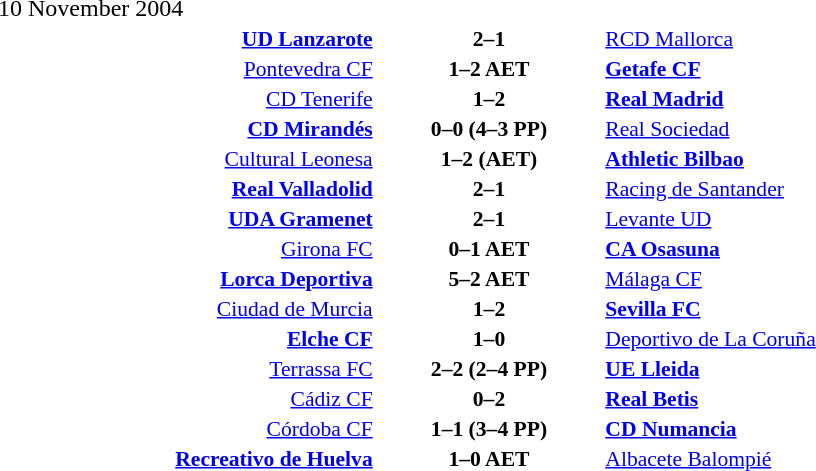<table width=100% cellspacing=1>
<tr>
<th width=20%></th>
<th width=12%></th>
<th width=20%></th>
<th></th>
</tr>
<tr>
<td>10 November 2004</td>
</tr>
<tr style=font-size:90%>
<td align=right><strong><a href='#'>UD Lanzarote</a></strong></td>
<td align=center><strong>2–1</strong></td>
<td><a href='#'>RCD Mallorca</a></td>
</tr>
<tr style=font-size:90%>
<td align=right><a href='#'>Pontevedra CF</a></td>
<td align=center><strong>1–2 AET</strong></td>
<td><strong><a href='#'>Getafe CF</a></strong></td>
</tr>
<tr style=font-size:90%>
<td align=right><a href='#'>CD Tenerife</a></td>
<td align=center><strong>1–2</strong></td>
<td><strong><a href='#'>Real Madrid</a></strong></td>
</tr>
<tr style=font-size:90%>
<td align=right><strong><a href='#'>CD Mirandés</a></strong></td>
<td align=center><strong>0–0 (4–3 PP)</strong></td>
<td><a href='#'>Real Sociedad</a></td>
</tr>
<tr style=font-size:90%>
<td align=right><a href='#'>Cultural Leonesa</a></td>
<td align=center><strong>1–2 (AET)</strong></td>
<td><strong><a href='#'>Athletic Bilbao</a></strong></td>
</tr>
<tr style=font-size:90%>
<td align=right><strong><a href='#'>Real Valladolid</a></strong></td>
<td align=center><strong>2–1</strong></td>
<td><a href='#'>Racing de Santander</a></td>
</tr>
<tr style=font-size:90%>
<td align=right><strong><a href='#'>UDA Gramenet</a></strong></td>
<td align=center><strong>2–1</strong></td>
<td><a href='#'>Levante UD</a></td>
</tr>
<tr style=font-size:90%>
<td align=right><a href='#'>Girona FC</a></td>
<td align=center><strong>0–1 AET</strong></td>
<td><strong><a href='#'>CA Osasuna</a></strong></td>
</tr>
<tr style=font-size:90%>
<td align=right><strong><a href='#'>Lorca Deportiva</a></strong></td>
<td align=center><strong>5–2 AET</strong></td>
<td><a href='#'>Málaga CF</a></td>
</tr>
<tr style=font-size:90%>
<td align=right><a href='#'>Ciudad de Murcia</a></td>
<td align=center><strong>1–2</strong></td>
<td><strong><a href='#'>Sevilla FC</a></strong></td>
</tr>
<tr style=font-size:90%>
<td align=right><strong><a href='#'>Elche CF</a></strong></td>
<td align=center><strong>1–0</strong></td>
<td><a href='#'>Deportivo de La Coruña</a></td>
</tr>
<tr style=font-size:90%>
<td align=right><a href='#'>Terrassa FC</a></td>
<td align=center><strong>2–2 (2–4 PP)</strong></td>
<td><strong><a href='#'>UE Lleida</a></strong></td>
</tr>
<tr style=font-size:90%>
<td align=right><a href='#'>Cádiz CF</a></td>
<td align=center><strong>0–2</strong></td>
<td><strong><a href='#'>Real Betis</a></strong></td>
</tr>
<tr style=font-size:90%>
<td align=right><a href='#'>Córdoba CF</a></td>
<td align=center><strong>1–1 (3–4 PP)</strong></td>
<td><strong><a href='#'>CD Numancia</a></strong></td>
</tr>
<tr style=font-size:90%>
<td align=right><strong><a href='#'>Recreativo de Huelva</a></strong></td>
<td align=center><strong>1–0 AET</strong></td>
<td><a href='#'>Albacete Balompié</a></td>
</tr>
</table>
